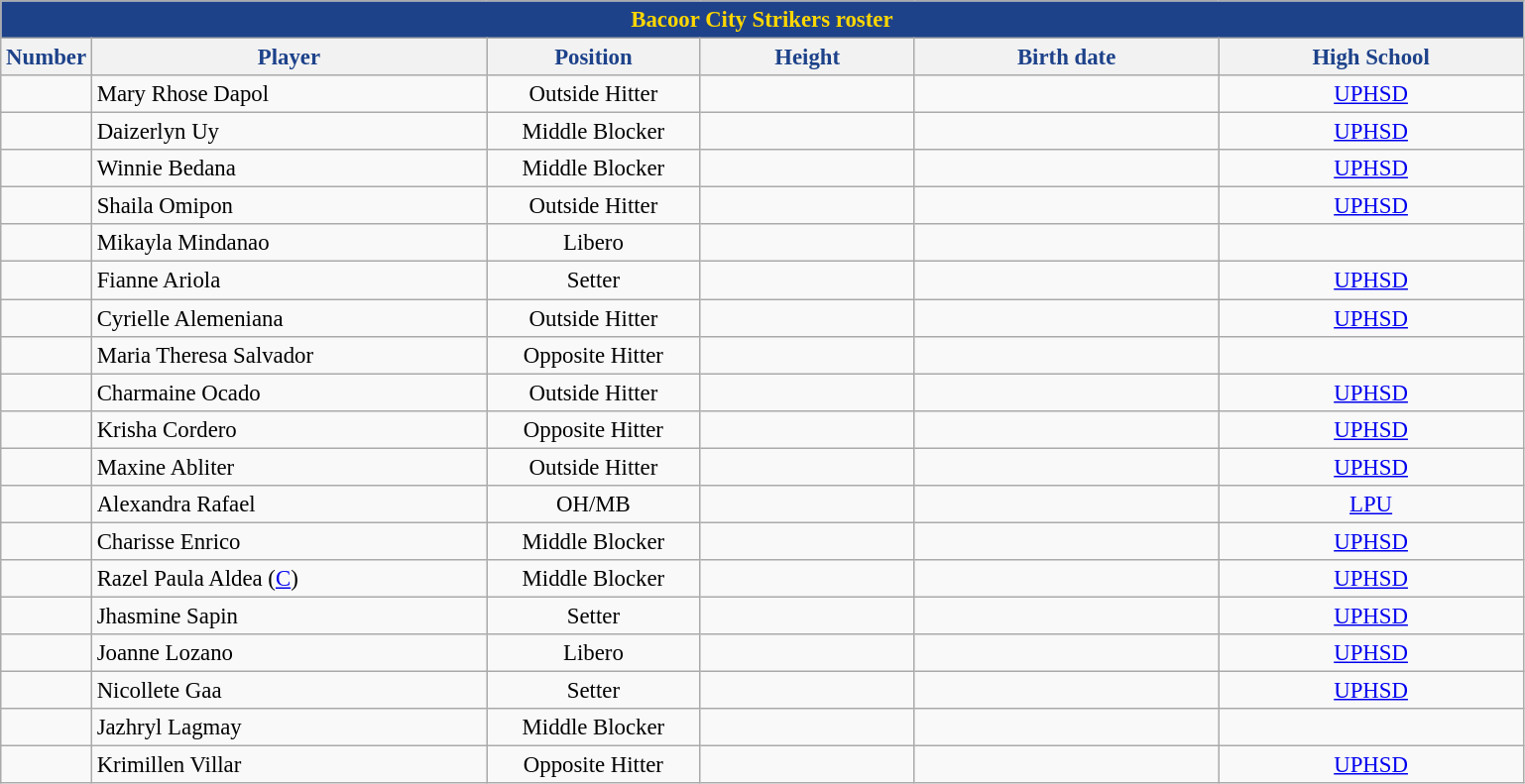<table class="wikitable sortable" style="font-size:95%; text-align:left;">
<tr>
<th colspan="7" style= "background: #1D428A; color:gold; text-align: center"><strong>Bacoor City Strikers roster</strong></th>
</tr>
<tr style="background:#FFFFFF; color: #1D428A">
<th style= "align=center; width:1em;">Number</th>
<th style= "align=center;width:17em;">Player</th>
<th style= "align=center; width:9em;">Position</th>
<th style= "align=center; width:9em;">Height</th>
<th style= "align=center; width:13em;">Birth date</th>
<th style= "align=center; width:13em;">High School</th>
</tr>
<tr align=center>
<td></td>
<td align=left>Mary Rhose Dapol</td>
<td>Outside Hitter</td>
<td></td>
<td></td>
<td><a href='#'>UPHSD</a></td>
</tr>
<tr align=center>
<td></td>
<td align=left>Daizerlyn Uy</td>
<td>Middle Blocker</td>
<td></td>
<td></td>
<td><a href='#'>UPHSD</a></td>
</tr>
<tr align=center>
<td></td>
<td align=left>Winnie Bedana</td>
<td>Middle Blocker</td>
<td></td>
<td></td>
<td><a href='#'>UPHSD</a></td>
</tr>
<tr align=center>
<td></td>
<td align=left>Shaila Omipon</td>
<td>Outside Hitter</td>
<td></td>
<td></td>
<td><a href='#'>UPHSD</a></td>
</tr>
<tr align=center>
<td></td>
<td align=left>Mikayla Mindanao</td>
<td>Libero</td>
<td></td>
<td></td>
<td></td>
</tr>
<tr align=center>
<td></td>
<td align=left>Fianne Ariola</td>
<td>Setter</td>
<td></td>
<td></td>
<td><a href='#'>UPHSD</a></td>
</tr>
<tr align=center>
<td></td>
<td align=left>Cyrielle Alemeniana</td>
<td>Outside Hitter</td>
<td></td>
<td></td>
<td><a href='#'>UPHSD</a></td>
</tr>
<tr align=center>
<td></td>
<td align=left>Maria Theresa Salvador</td>
<td>Opposite Hitter</td>
<td></td>
<td></td>
<td></td>
</tr>
<tr align=center>
<td></td>
<td align=left>Charmaine Ocado</td>
<td>Outside Hitter</td>
<td></td>
<td></td>
<td><a href='#'>UPHSD</a></td>
</tr>
<tr align=center>
<td></td>
<td align=left>Krisha Cordero</td>
<td>Opposite Hitter</td>
<td></td>
<td></td>
<td><a href='#'>UPHSD</a></td>
</tr>
<tr align=center>
<td></td>
<td align=left>Maxine Abliter</td>
<td>Outside Hitter</td>
<td></td>
<td></td>
<td><a href='#'>UPHSD</a></td>
</tr>
<tr align=center>
<td></td>
<td align=left>Alexandra Rafael</td>
<td>OH/MB</td>
<td></td>
<td></td>
<td><a href='#'>LPU</a></td>
</tr>
<tr align=center>
<td></td>
<td align=left>Charisse Enrico</td>
<td>Middle Blocker</td>
<td></td>
<td></td>
<td><a href='#'>UPHSD</a></td>
</tr>
<tr align=center>
<td></td>
<td align=left>Razel Paula Aldea (<a href='#'>C</a>)</td>
<td>Middle Blocker</td>
<td></td>
<td align=right></td>
<td><a href='#'>UPHSD</a></td>
</tr>
<tr align=center>
<td></td>
<td align=left>Jhasmine Sapin</td>
<td>Setter</td>
<td></td>
<td></td>
<td><a href='#'>UPHSD</a></td>
</tr>
<tr align=center>
<td></td>
<td align=left>Joanne Lozano</td>
<td>Libero</td>
<td></td>
<td></td>
<td><a href='#'>UPHSD</a></td>
</tr>
<tr align=center>
<td></td>
<td align=left>Nicollete Gaa</td>
<td>Setter</td>
<td></td>
<td></td>
<td><a href='#'>UPHSD</a></td>
</tr>
<tr align=center>
<td></td>
<td align=left>Jazhryl Lagmay</td>
<td>Middle Blocker</td>
<td></td>
<td></td>
<td></td>
</tr>
<tr align=center>
<td></td>
<td align=left>Krimillen Villar</td>
<td>Opposite Hitter</td>
<td></td>
<td></td>
<td><a href='#'>UPHSD</a></td>
</tr>
</table>
